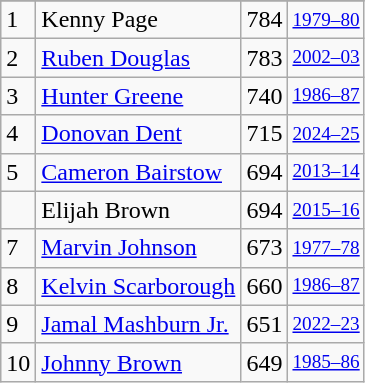<table class="wikitable">
<tr>
</tr>
<tr>
<td>1</td>
<td>Kenny Page</td>
<td>784</td>
<td style="font-size:80%;"><a href='#'>1979–80</a></td>
</tr>
<tr>
<td>2</td>
<td><a href='#'>Ruben Douglas</a></td>
<td>783</td>
<td style="font-size:80%;"><a href='#'>2002–03</a></td>
</tr>
<tr>
<td>3</td>
<td><a href='#'>Hunter Greene</a></td>
<td>740</td>
<td style="font-size:80%;"><a href='#'>1986–87</a></td>
</tr>
<tr>
<td>4</td>
<td><a href='#'>Donovan Dent</a></td>
<td>715</td>
<td style="font-size:80%;"><a href='#'>2024–25</a></td>
</tr>
<tr>
<td>5</td>
<td><a href='#'>Cameron Bairstow</a></td>
<td>694</td>
<td style="font-size:80%;"><a href='#'>2013–14</a></td>
</tr>
<tr>
<td></td>
<td>Elijah Brown</td>
<td>694</td>
<td style="font-size:80%;"><a href='#'>2015–16</a></td>
</tr>
<tr>
<td>7</td>
<td><a href='#'>Marvin Johnson</a></td>
<td>673</td>
<td style="font-size:80%;"><a href='#'>1977–78</a></td>
</tr>
<tr>
<td>8</td>
<td><a href='#'>Kelvin Scarborough</a></td>
<td>660</td>
<td style="font-size:80%;"><a href='#'>1986–87</a></td>
</tr>
<tr>
<td>9</td>
<td><a href='#'>Jamal Mashburn Jr.</a></td>
<td>651</td>
<td style="font-size:80%;"><a href='#'>2022–23</a></td>
</tr>
<tr>
<td>10</td>
<td><a href='#'>Johnny Brown</a></td>
<td>649</td>
<td style="font-size:80%;"><a href='#'>1985–86</a></td>
</tr>
</table>
